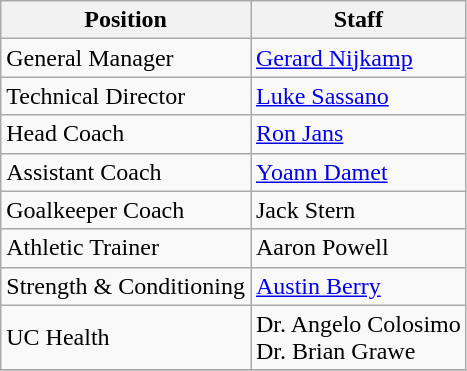<table class="wikitable">
<tr>
<th>Position</th>
<th>Staff</th>
</tr>
<tr>
<td>General Manager</td>
<td> <a href='#'>Gerard Nijkamp</a></td>
</tr>
<tr>
<td>Technical Director</td>
<td> <a href='#'>Luke Sassano</a></td>
</tr>
<tr>
<td>Head Coach</td>
<td> <a href='#'>Ron Jans</a></td>
</tr>
<tr>
<td>Assistant Coach</td>
<td> <a href='#'>Yoann Damet</a></td>
</tr>
<tr>
<td>Goalkeeper Coach</td>
<td> Jack Stern</td>
</tr>
<tr>
<td>Athletic Trainer</td>
<td> Aaron Powell</td>
</tr>
<tr>
<td>Strength & Conditioning</td>
<td> <a href='#'>Austin Berry</a></td>
</tr>
<tr>
<td>UC Health</td>
<td> Dr. Angelo Colosimo<br> Dr. Brian Grawe</td>
</tr>
<tr>
</tr>
</table>
